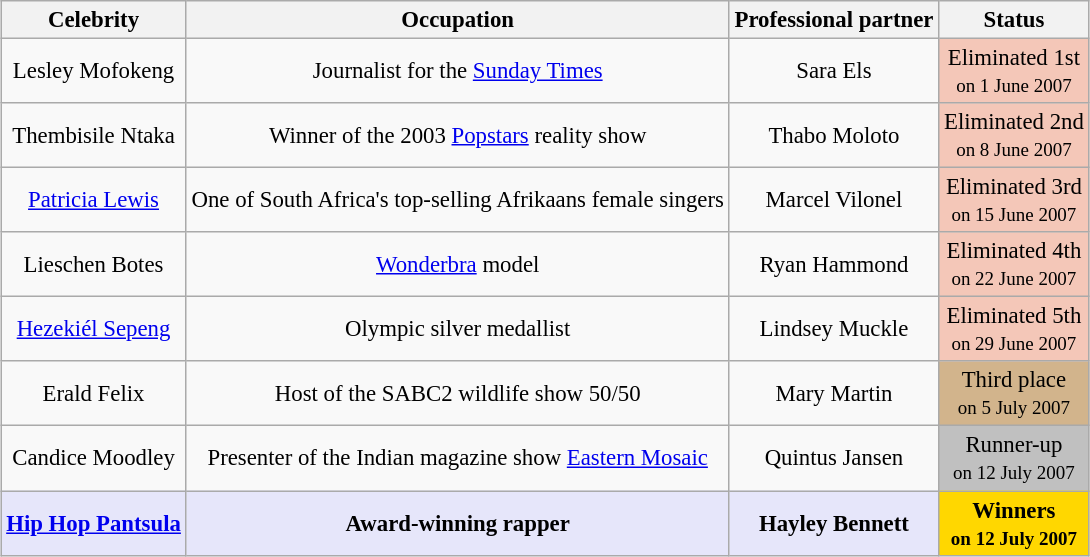<table class="wikitable sortable"  style="margin:auto; text-align:center; font-size:95%;">
<tr>
<th>Celebrity</th>
<th>Occupation</th>
<th>Professional partner</th>
<th>Status</th>
</tr>
<tr>
<td>Lesley Mofokeng</td>
<td>Journalist for the <a href='#'>Sunday Times</a></td>
<td>Sara Els</td>
<td style="background:#f4c7b8;">Eliminated 1st<br><small>on 1 June 2007</small></td>
</tr>
<tr>
<td>Thembisile Ntaka</td>
<td>Winner of the 2003 <a href='#'>Popstars</a> reality show</td>
<td>Thabo Moloto</td>
<td style="background:#f4c7b8;">Eliminated 2nd<br><small>on 8 June 2007</small></td>
</tr>
<tr>
<td><a href='#'>Patricia Lewis</a></td>
<td>One of South Africa's top-selling Afrikaans female singers</td>
<td>Marcel Vilonel</td>
<td style="background:#f4c7b8;">Eliminated 3rd<br><small>on 15 June 2007</small></td>
</tr>
<tr>
<td>Lieschen Botes</td>
<td><a href='#'>Wonderbra</a> model</td>
<td>Ryan Hammond</td>
<td style="background:#f4c7b8;">Eliminated 4th<br><small>on 22 June 2007</small></td>
</tr>
<tr>
<td><a href='#'>Hezekiél Sepeng</a></td>
<td>Olympic silver medallist</td>
<td>Lindsey Muckle</td>
<td style="background:#f4c7b8;">Eliminated 5th<br><small>on 29 June 2007</small></td>
</tr>
<tr>
<td>Erald Felix</td>
<td>Host of the SABC2 wildlife show 50/50</td>
<td>Mary Martin</td>
<td style="background:tan;">Third place<br><small>on 5 July 2007</small></td>
</tr>
<tr>
<td>Candice Moodley</td>
<td>Presenter of the Indian magazine show <a href='#'>Eastern Mosaic</a></td>
<td>Quintus Jansen</td>
<td style="background:silver;">Runner-up<br><small>on 12 July 2007</small></td>
</tr>
<tr>
<td style="background:lavender;"><strong><a href='#'>Hip Hop Pantsula</a></strong></td>
<td style="background:lavender;"><strong>Award-winning rapper</strong></td>
<td style="background:lavender;"><strong>Hayley Bennett</strong></td>
<td style="background:gold;"><strong>Winners<br><small>on 12 July 2007</small></strong></td>
</tr>
</table>
